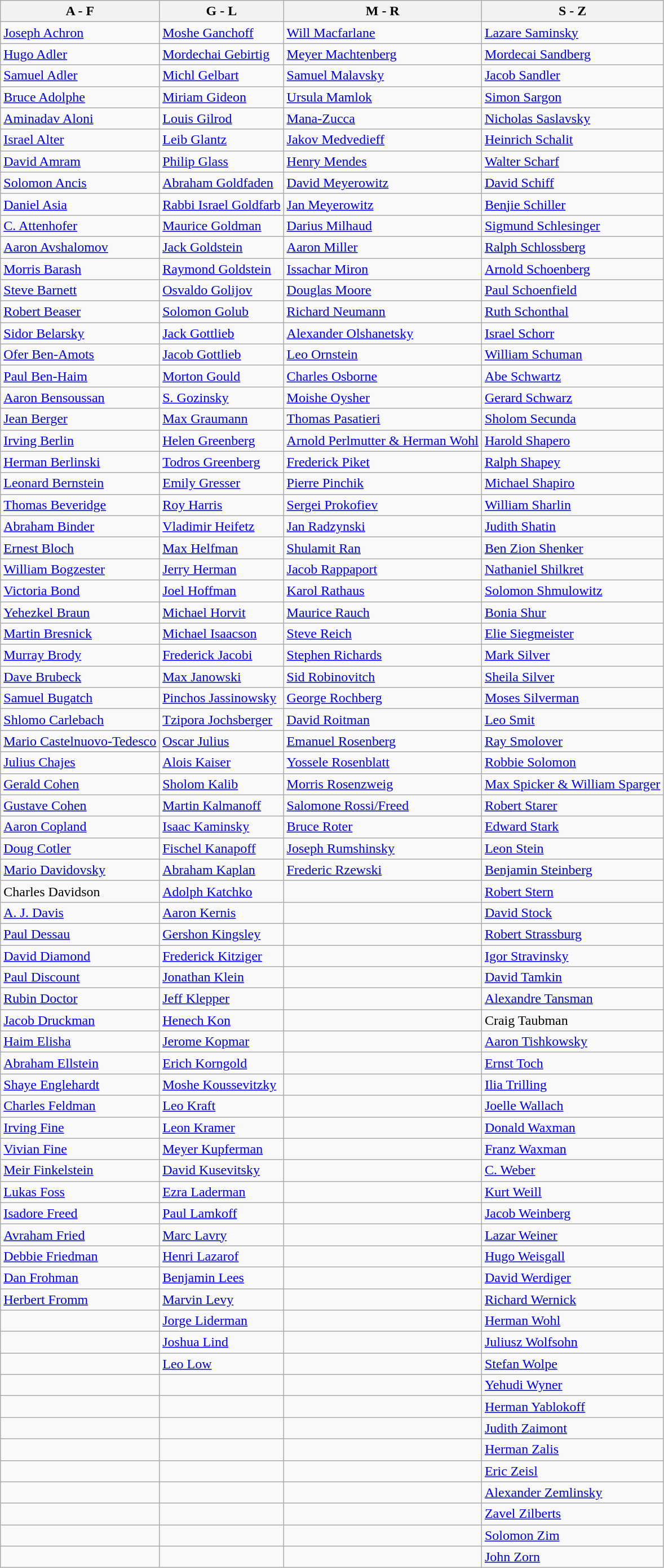<table class="wikitable">
<tr>
<th>A - F</th>
<th>G - L</th>
<th>M - R</th>
<th>S - Z</th>
</tr>
<tr>
<td><a href='#'>Joseph Achron</a></td>
<td><a href='#'>Moshe Ganchoff</a></td>
<td><a href='#'>Will Macfarlane</a></td>
<td><a href='#'>Lazare Saminsky</a></td>
</tr>
<tr>
<td><a href='#'>Hugo Adler</a></td>
<td><a href='#'>Mordechai Gebirtig</a></td>
<td><a href='#'>Meyer Machtenberg</a></td>
<td><a href='#'>Mordecai Sandberg</a></td>
</tr>
<tr>
<td><a href='#'>Samuel Adler</a></td>
<td><a href='#'>Michl Gelbart</a></td>
<td><a href='#'>Samuel Malavsky</a></td>
<td><a href='#'>Jacob Sandler</a></td>
</tr>
<tr>
<td><a href='#'>Bruce Adolphe</a></td>
<td><a href='#'>Miriam Gideon</a></td>
<td><a href='#'>Ursula Mamlok</a></td>
<td><a href='#'>Simon Sargon</a></td>
</tr>
<tr>
<td><a href='#'>Aminadav Aloni</a></td>
<td><a href='#'>Louis Gilrod</a></td>
<td><a href='#'>Mana-Zucca</a></td>
<td><a href='#'>Nicholas Saslavsky</a></td>
</tr>
<tr>
<td><a href='#'>Israel Alter</a></td>
<td><a href='#'>Leib Glantz</a></td>
<td><a href='#'>Jakov Medvedieff</a></td>
<td><a href='#'>Heinrich Schalit</a></td>
</tr>
<tr>
<td><a href='#'>David Amram</a></td>
<td><a href='#'>Philip Glass</a></td>
<td><a href='#'>Henry Mendes</a></td>
<td><a href='#'>Walter Scharf</a></td>
</tr>
<tr>
<td><a href='#'>Solomon Ancis</a></td>
<td><a href='#'>Abraham Goldfaden</a></td>
<td><a href='#'>David Meyerowitz</a></td>
<td><a href='#'>David Schiff</a></td>
</tr>
<tr>
<td><a href='#'>Daniel Asia</a></td>
<td><a href='#'>Rabbi Israel Goldfarb</a></td>
<td><a href='#'>Jan Meyerowitz</a></td>
<td><a href='#'>Benjie Schiller</a></td>
</tr>
<tr>
<td><a href='#'>C. Attenhofer</a></td>
<td><a href='#'>Maurice Goldman</a></td>
<td><a href='#'>Darius Milhaud</a></td>
<td><a href='#'>Sigmund Schlesinger</a></td>
</tr>
<tr>
<td><a href='#'>Aaron Avshalomov</a></td>
<td><a href='#'>Jack Goldstein</a></td>
<td><a href='#'>Aaron Miller</a></td>
<td><a href='#'>Ralph Schlossberg</a></td>
</tr>
<tr>
<td><a href='#'>Morris Barash</a></td>
<td><a href='#'>Raymond Goldstein</a></td>
<td><a href='#'>Issachar Miron</a></td>
<td><a href='#'>Arnold Schoenberg</a></td>
</tr>
<tr>
<td><a href='#'>Steve Barnett</a></td>
<td><a href='#'>Osvaldo Golijov</a></td>
<td><a href='#'>Douglas Moore</a></td>
<td><a href='#'>Paul Schoenfield</a></td>
</tr>
<tr>
<td><a href='#'>Robert Beaser</a></td>
<td><a href='#'>Solomon Golub</a></td>
<td><a href='#'>Richard Neumann</a></td>
<td><a href='#'>Ruth Schonthal</a></td>
</tr>
<tr>
<td><a href='#'>Sidor Belarsky</a></td>
<td><a href='#'>Jack Gottlieb</a></td>
<td><a href='#'>Alexander Olshanetsky</a></td>
<td><a href='#'>Israel Schorr</a></td>
</tr>
<tr>
<td><a href='#'>Ofer Ben-Amots</a></td>
<td><a href='#'>Jacob Gottlieb</a></td>
<td><a href='#'>Leo Ornstein</a></td>
<td><a href='#'>William Schuman</a></td>
</tr>
<tr>
<td><a href='#'>Paul Ben-Haim</a></td>
<td><a href='#'>Morton Gould</a></td>
<td><a href='#'>Charles Osborne</a></td>
<td><a href='#'>Abe Schwartz</a></td>
</tr>
<tr>
<td><a href='#'>Aaron Bensoussan</a></td>
<td><a href='#'>S. Gozinsky</a></td>
<td><a href='#'>Moishe Oysher</a></td>
<td><a href='#'>Gerard Schwarz</a></td>
</tr>
<tr>
<td><a href='#'>Jean Berger</a></td>
<td><a href='#'>Max Graumann</a></td>
<td><a href='#'>Thomas Pasatieri</a></td>
<td><a href='#'>Sholom Secunda</a></td>
</tr>
<tr>
<td><a href='#'>Irving Berlin</a></td>
<td><a href='#'>Helen Greenberg</a></td>
<td><a href='#'>Arnold Perlmutter & Herman Wohl</a></td>
<td><a href='#'>Harold Shapero</a></td>
</tr>
<tr>
<td><a href='#'>Herman Berlinski</a></td>
<td><a href='#'>Todros Greenberg</a></td>
<td><a href='#'>Frederick Piket</a></td>
<td><a href='#'>Ralph Shapey</a></td>
</tr>
<tr>
<td><a href='#'>Leonard Bernstein</a></td>
<td><a href='#'>Emily Gresser</a></td>
<td><a href='#'>Pierre Pinchik</a></td>
<td><a href='#'>Michael Shapiro</a></td>
</tr>
<tr>
<td><a href='#'>Thomas Beveridge</a></td>
<td><a href='#'>Roy Harris</a></td>
<td><a href='#'>Sergei Prokofiev</a></td>
<td><a href='#'>William Sharlin</a></td>
</tr>
<tr>
<td><a href='#'>Abraham Binder</a></td>
<td><a href='#'>Vladimir Heifetz</a></td>
<td><a href='#'>Jan Radzynski</a></td>
<td><a href='#'>Judith Shatin</a></td>
</tr>
<tr>
<td><a href='#'>Ernest Bloch</a></td>
<td><a href='#'>Max Helfman</a></td>
<td><a href='#'>Shulamit Ran</a></td>
<td><a href='#'>Ben Zion Shenker</a></td>
</tr>
<tr>
<td><a href='#'>William Bogzester</a></td>
<td><a href='#'>Jerry Herman</a></td>
<td><a href='#'>Jacob Rappaport</a></td>
<td><a href='#'>Nathaniel Shilkret</a></td>
</tr>
<tr>
<td><a href='#'>Victoria Bond</a></td>
<td><a href='#'>Joel Hoffman</a></td>
<td><a href='#'>Karol Rathaus</a></td>
<td><a href='#'>Solomon Shmulowitz</a></td>
</tr>
<tr>
<td><a href='#'>Yehezkel Braun</a></td>
<td><a href='#'>Michael Horvit</a></td>
<td><a href='#'>Maurice Rauch</a></td>
<td><a href='#'>Bonia Shur</a></td>
</tr>
<tr>
<td><a href='#'>Martin Bresnick</a></td>
<td><a href='#'>Michael Isaacson</a></td>
<td><a href='#'>Steve Reich</a></td>
<td><a href='#'>Elie Siegmeister</a></td>
</tr>
<tr>
<td><a href='#'>Murray Brody</a></td>
<td><a href='#'>Frederick Jacobi</a></td>
<td><a href='#'>Stephen Richards</a></td>
<td><a href='#'>Mark Silver</a></td>
</tr>
<tr>
<td><a href='#'>Dave Brubeck</a></td>
<td><a href='#'>Max Janowski</a></td>
<td><a href='#'>Sid Robinovitch</a></td>
<td><a href='#'>Sheila Silver</a></td>
</tr>
<tr>
<td><a href='#'>Samuel Bugatch</a></td>
<td><a href='#'>Pinchos Jassinowsky</a></td>
<td><a href='#'>George Rochberg</a></td>
<td><a href='#'>Moses Silverman</a></td>
</tr>
<tr>
<td><a href='#'>Shlomo Carlebach</a></td>
<td><a href='#'>Tzipora Jochsberger</a></td>
<td><a href='#'>David Roitman</a></td>
<td><a href='#'>Leo Smit</a></td>
</tr>
<tr>
<td><a href='#'>Mario Castelnuovo-Tedesco</a></td>
<td><a href='#'>Oscar Julius</a></td>
<td><a href='#'>Emanuel Rosenberg</a></td>
<td><a href='#'>Ray Smolover</a></td>
</tr>
<tr>
<td><a href='#'>Julius Chajes</a></td>
<td><a href='#'>Alois Kaiser</a></td>
<td><a href='#'>Yossele Rosenblatt</a></td>
<td><a href='#'>Robbie Solomon</a></td>
</tr>
<tr>
<td><a href='#'>Gerald Cohen</a></td>
<td><a href='#'>Sholom Kalib</a></td>
<td><a href='#'>Morris Rosenzweig</a></td>
<td><a href='#'>Max Spicker & William Sparger</a></td>
</tr>
<tr>
<td><a href='#'>Gustave Cohen</a></td>
<td><a href='#'>Martin Kalmanoff</a></td>
<td><a href='#'>Salomone Rossi/Freed</a></td>
<td><a href='#'>Robert Starer</a></td>
</tr>
<tr>
<td><a href='#'>Aaron Copland</a></td>
<td><a href='#'>Isaac Kaminsky</a></td>
<td><a href='#'>Bruce Roter</a></td>
<td><a href='#'>Edward Stark</a></td>
</tr>
<tr>
<td><a href='#'>Doug Cotler</a></td>
<td><a href='#'>Fischel Kanapoff</a></td>
<td><a href='#'>Joseph Rumshinsky</a></td>
<td><a href='#'>Leon Stein</a></td>
</tr>
<tr>
<td><a href='#'>Mario Davidovsky</a></td>
<td><a href='#'>Abraham Kaplan</a></td>
<td><a href='#'>Frederic Rzewski</a></td>
<td><a href='#'>Benjamin Steinberg</a></td>
</tr>
<tr>
<td>Charles Davidson</td>
<td><a href='#'>Adolph Katchko</a></td>
<td></td>
<td><a href='#'>Robert Stern</a></td>
</tr>
<tr>
<td><a href='#'>A. J. Davis</a></td>
<td><a href='#'>Aaron Kernis</a></td>
<td></td>
<td><a href='#'>David Stock</a></td>
</tr>
<tr>
<td><a href='#'>Paul Dessau</a></td>
<td><a href='#'>Gershon Kingsley</a></td>
<td></td>
<td><a href='#'>Robert Strassburg</a></td>
</tr>
<tr>
<td><a href='#'>David Diamond</a></td>
<td><a href='#'>Frederick Kitziger</a></td>
<td></td>
<td><a href='#'>Igor Stravinsky</a></td>
</tr>
<tr>
<td><a href='#'>Paul Discount</a></td>
<td><a href='#'>Jonathan Klein</a></td>
<td></td>
<td><a href='#'>David Tamkin</a></td>
</tr>
<tr>
<td><a href='#'>Rubin Doctor</a></td>
<td><a href='#'>Jeff Klepper</a></td>
<td></td>
<td><a href='#'>Alexandre Tansman</a></td>
</tr>
<tr>
<td><a href='#'>Jacob Druckman</a></td>
<td><a href='#'>Henech Kon</a></td>
<td></td>
<td>Craig Taubman</td>
</tr>
<tr>
<td><a href='#'>Haim Elisha</a></td>
<td><a href='#'>Jerome Kopmar</a></td>
<td></td>
<td><a href='#'>Aaron Tishkowsky</a></td>
</tr>
<tr>
<td><a href='#'>Abraham Ellstein</a></td>
<td><a href='#'>Erich Korngold</a></td>
<td></td>
<td><a href='#'>Ernst Toch</a></td>
</tr>
<tr>
<td><a href='#'>Shaye Englehardt</a></td>
<td><a href='#'>Moshe Koussevitzky</a></td>
<td></td>
<td><a href='#'>Ilia Trilling</a></td>
</tr>
<tr>
<td><a href='#'>Charles Feldman</a></td>
<td><a href='#'>Leo Kraft</a></td>
<td></td>
<td><a href='#'>Joelle Wallach</a></td>
</tr>
<tr>
<td><a href='#'>Irving Fine</a></td>
<td><a href='#'>Leon Kramer</a></td>
<td></td>
<td><a href='#'>Donald Waxman</a></td>
</tr>
<tr>
<td><a href='#'>Vivian Fine</a></td>
<td><a href='#'>Meyer Kupferman</a></td>
<td></td>
<td><a href='#'>Franz Waxman</a></td>
</tr>
<tr>
<td><a href='#'>Meir Finkelstein</a></td>
<td><a href='#'>David Kusevitsky</a></td>
<td></td>
<td><a href='#'>C. Weber</a></td>
</tr>
<tr>
<td><a href='#'>Lukas Foss</a></td>
<td><a href='#'>Ezra Laderman</a></td>
<td></td>
<td><a href='#'>Kurt Weill</a></td>
</tr>
<tr>
<td><a href='#'>Isadore Freed</a></td>
<td><a href='#'>Paul Lamkoff</a></td>
<td></td>
<td><a href='#'>Jacob Weinberg</a></td>
</tr>
<tr>
<td><a href='#'>Avraham Fried</a></td>
<td><a href='#'>Marc Lavry</a></td>
<td></td>
<td><a href='#'>Lazar Weiner</a></td>
</tr>
<tr>
<td><a href='#'>Debbie Friedman</a></td>
<td><a href='#'>Henri Lazarof</a></td>
<td></td>
<td><a href='#'>Hugo Weisgall</a></td>
</tr>
<tr>
<td><a href='#'>Dan Frohman</a></td>
<td><a href='#'>Benjamin Lees</a></td>
<td></td>
<td><a href='#'>David Werdiger</a></td>
</tr>
<tr>
<td><a href='#'>Herbert Fromm</a></td>
<td><a href='#'>Marvin Levy</a></td>
<td></td>
<td><a href='#'>Richard Wernick</a></td>
</tr>
<tr>
<td></td>
<td><a href='#'>Jorge Liderman</a></td>
<td></td>
<td><a href='#'>Herman Wohl</a></td>
</tr>
<tr>
<td></td>
<td><a href='#'>Joshua Lind</a></td>
<td></td>
<td><a href='#'>Juliusz Wolfsohn</a></td>
</tr>
<tr>
<td></td>
<td><a href='#'>Leo Low</a></td>
<td></td>
<td><a href='#'>Stefan Wolpe</a></td>
</tr>
<tr>
<td></td>
<td></td>
<td></td>
<td><a href='#'>Yehudi Wyner</a></td>
</tr>
<tr>
<td></td>
<td></td>
<td></td>
<td><a href='#'>Herman Yablokoff</a></td>
</tr>
<tr>
<td></td>
<td></td>
<td></td>
<td><a href='#'>Judith Zaimont</a></td>
</tr>
<tr>
<td></td>
<td></td>
<td></td>
<td><a href='#'>Herman Zalis</a></td>
</tr>
<tr>
<td></td>
<td></td>
<td></td>
<td><a href='#'>Eric Zeisl</a></td>
</tr>
<tr>
<td></td>
<td></td>
<td></td>
<td><a href='#'>Alexander Zemlinsky</a></td>
</tr>
<tr>
<td></td>
<td></td>
<td></td>
<td><a href='#'>Zavel Zilberts</a></td>
</tr>
<tr>
<td></td>
<td></td>
<td></td>
<td><a href='#'>Solomon Zim</a></td>
</tr>
<tr>
<td></td>
<td></td>
<td></td>
<td><a href='#'>John Zorn</a></td>
</tr>
</table>
